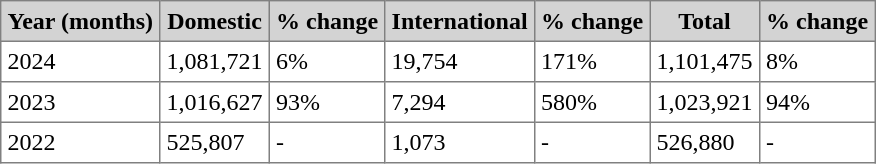<table class="toccolours" border="1" cellpadding="4" style="border-collapse:collapse">
<tr bgcolor=lightgrey>
<th>Year (months)</th>
<th>Domestic</th>
<th>% change</th>
<th>International</th>
<th>% change</th>
<th>Total</th>
<th>% change</th>
</tr>
<tr>
<td>2024</td>
<td>1,081,721</td>
<td> 6%</td>
<td>19,754</td>
<td> 171%</td>
<td>1,101,475</td>
<td> 8%</td>
</tr>
<tr>
<td>2023</td>
<td>1,016,627</td>
<td> 93%</td>
<td>7,294</td>
<td> 580%</td>
<td>1,023,921</td>
<td> 94%</td>
</tr>
<tr>
<td>2022</td>
<td>525,807</td>
<td>-</td>
<td>1,073</td>
<td>-</td>
<td>526,880</td>
<td>-</td>
</tr>
</table>
